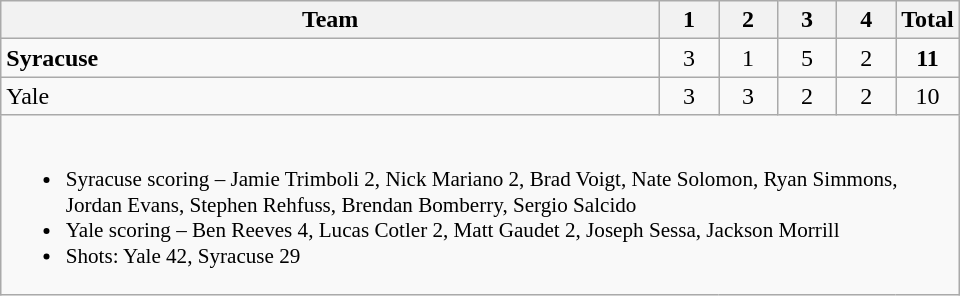<table class="wikitable" style="text-align:center; max-width:40em">
<tr>
<th>Team</th>
<th style="width:2em">1</th>
<th style="width:2em">2</th>
<th style="width:2em">3</th>
<th style="width:2em">4</th>
<th style="width:2em">Total</th>
</tr>
<tr>
<td style="text-align:left"><strong>Syracuse</strong></td>
<td>3</td>
<td>1</td>
<td>5</td>
<td>2</td>
<td><strong>11</strong></td>
</tr>
<tr>
<td style="text-align:left">Yale</td>
<td>3</td>
<td>3</td>
<td>2</td>
<td>2</td>
<td>10</td>
</tr>
<tr>
<td colspan=6 style="text-align:left; font-size:88%;"><br><ul><li>Syracuse scoring – Jamie Trimboli 2, Nick Mariano 2, Brad Voigt, Nate Solomon, Ryan Simmons, Jordan Evans, Stephen Rehfuss, Brendan Bomberry, Sergio Salcido</li><li>Yale scoring – Ben Reeves 4, Lucas Cotler 2, Matt Gaudet 2, Joseph Sessa, Jackson Morrill</li><li>Shots: Yale 42, Syracuse 29</li></ul></td>
</tr>
</table>
